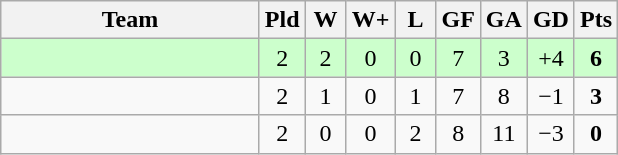<table class="wikitable" style="text-align:center;">
<tr>
<th width=165>Team</th>
<th width=20>Pld</th>
<th width=20>W</th>
<th width=20>W+</th>
<th width=20>L</th>
<th width=20>GF</th>
<th width=20>GA</th>
<th width=20>GD</th>
<th width=20>Pts</th>
</tr>
<tr align=center style="background:#ccffcc;">
<td style="text-align:left;"></td>
<td>2</td>
<td>2</td>
<td>0</td>
<td>0</td>
<td>7</td>
<td>3</td>
<td>+4</td>
<td><strong>6</strong></td>
</tr>
<tr align=center>
<td style="text-align:left;"></td>
<td>2</td>
<td>1</td>
<td>0</td>
<td>1</td>
<td>7</td>
<td>8</td>
<td>−1</td>
<td><strong>3</strong></td>
</tr>
<tr align=center>
<td style="text-align:left;"></td>
<td>2</td>
<td>0</td>
<td>0</td>
<td>2</td>
<td>8</td>
<td>11</td>
<td>−3</td>
<td><strong>0</strong></td>
</tr>
</table>
